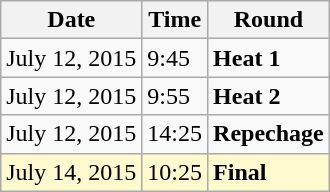<table class="wikitable">
<tr>
<th>Date</th>
<th>Time</th>
<th>Round</th>
</tr>
<tr>
<td>July 12, 2015</td>
<td>9:45</td>
<td><strong>Heat 1</strong></td>
</tr>
<tr>
<td>July 12, 2015</td>
<td>9:55</td>
<td><strong>Heat 2</strong></td>
</tr>
<tr>
<td>July 12, 2015</td>
<td>14:25</td>
<td><strong>Repechage</strong></td>
</tr>
<tr style=background:lemonchiffon>
<td>July 14, 2015</td>
<td>10:25</td>
<td><strong>Final</strong></td>
</tr>
</table>
